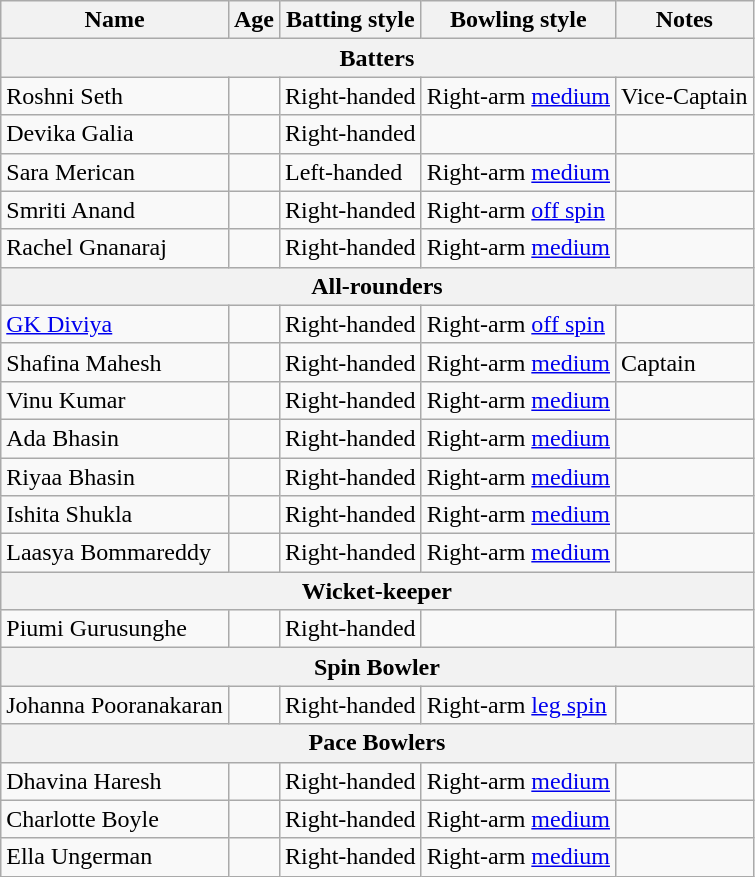<table class="wikitable">
<tr>
<th>Name</th>
<th>Age</th>
<th>Batting style</th>
<th>Bowling style</th>
<th>Notes</th>
</tr>
<tr>
<th colspan="5">Batters</th>
</tr>
<tr>
<td>Roshni Seth</td>
<td></td>
<td>Right-handed</td>
<td>Right-arm <a href='#'>medium</a></td>
<td>Vice-Captain</td>
</tr>
<tr>
<td>Devika Galia</td>
<td></td>
<td>Right-handed</td>
<td></td>
<td></td>
</tr>
<tr>
<td>Sara Merican</td>
<td></td>
<td>Left-handed</td>
<td>Right-arm <a href='#'>medium</a></td>
<td></td>
</tr>
<tr>
<td>Smriti Anand</td>
<td></td>
<td>Right-handed</td>
<td>Right-arm <a href='#'>off spin</a></td>
<td></td>
</tr>
<tr>
<td>Rachel Gnanaraj</td>
<td></td>
<td>Right-handed</td>
<td>Right-arm <a href='#'>medium</a></td>
<td></td>
</tr>
<tr>
<th colspan="5">All-rounders</th>
</tr>
<tr>
<td><a href='#'>GK Diviya</a></td>
<td></td>
<td>Right-handed</td>
<td>Right-arm <a href='#'>off spin</a></td>
<td></td>
</tr>
<tr>
<td>Shafina Mahesh</td>
<td></td>
<td>Right-handed</td>
<td>Right-arm <a href='#'>medium</a></td>
<td>Captain</td>
</tr>
<tr>
<td>Vinu Kumar</td>
<td></td>
<td>Right-handed</td>
<td>Right-arm <a href='#'>medium</a></td>
<td></td>
</tr>
<tr>
<td>Ada Bhasin</td>
<td></td>
<td>Right-handed</td>
<td>Right-arm <a href='#'>medium</a></td>
<td></td>
</tr>
<tr>
<td>Riyaa Bhasin</td>
<td></td>
<td>Right-handed</td>
<td>Right-arm <a href='#'>medium</a></td>
<td></td>
</tr>
<tr>
<td>Ishita Shukla</td>
<td></td>
<td>Right-handed</td>
<td>Right-arm <a href='#'>medium</a></td>
<td></td>
</tr>
<tr>
<td>Laasya Bommareddy</td>
<td></td>
<td>Right-handed</td>
<td>Right-arm <a href='#'>medium</a></td>
<td></td>
</tr>
<tr>
<th colspan="5">Wicket-keeper</th>
</tr>
<tr>
<td>Piumi Gurusunghe</td>
<td></td>
<td>Right-handed</td>
<td></td>
<td></td>
</tr>
<tr>
<th colspan="5">Spin Bowler</th>
</tr>
<tr>
<td>Johanna Pooranakaran</td>
<td></td>
<td>Right-handed</td>
<td>Right-arm <a href='#'>leg spin</a></td>
<td></td>
</tr>
<tr>
<th colspan="5">Pace Bowlers</th>
</tr>
<tr>
<td>Dhavina Haresh</td>
<td></td>
<td>Right-handed</td>
<td>Right-arm <a href='#'>medium</a></td>
<td></td>
</tr>
<tr>
<td>Charlotte Boyle</td>
<td></td>
<td>Right-handed</td>
<td>Right-arm <a href='#'>medium</a></td>
<td></td>
</tr>
<tr>
<td>Ella Ungerman</td>
<td></td>
<td>Right-handed</td>
<td>Right-arm <a href='#'>medium</a></td>
<td></td>
</tr>
</table>
